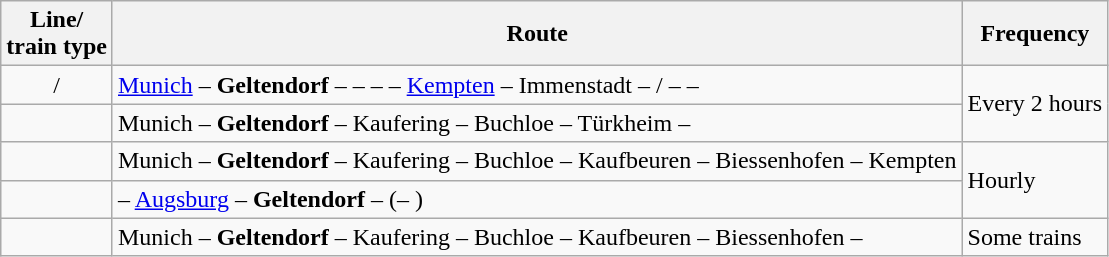<table class="wikitable">
<tr class="hintergrundfarbe6">
<th>Line/<br>train type</th>
<th>Route</th>
<th>Frequency</th>
</tr>
<tr>
<td align="center">/<br></td>
<td><a href='#'>Munich</a> – <strong>Geltendorf</strong> –  –  –  – <a href='#'>Kempten</a> – Immenstadt –  / –  – </td>
<td rowspan=2>Every 2 hours</td>
</tr>
<tr>
<td align="center"></td>
<td>Munich – <strong>Geltendorf</strong> – Kaufering – Buchloe – Türkheim – </td>
</tr>
<tr>
<td align="center"></td>
<td>Munich – <strong>Geltendorf</strong> – Kaufering – Buchloe – Kaufbeuren – Biessenhofen – Kempten</td>
<td rowspan=2>Hourly</td>
</tr>
<tr>
<td align="center"></td>
<td> – <a href='#'>Augsburg</a> – <strong>Geltendorf</strong> –  (– )</td>
</tr>
<tr>
<td align="center"></td>
<td>Munich – <strong>Geltendorf</strong> – Kaufering – Buchloe – Kaufbeuren – Biessenhofen – </td>
<td>Some trains</td>
</tr>
</table>
